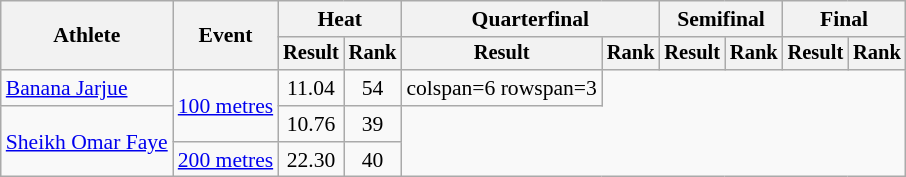<table class=wikitable style=font-size:90%>
<tr>
<th rowspan=2>Athlete</th>
<th rowspan=2>Event</th>
<th colspan=2>Heat</th>
<th colspan=2>Quarterfinal</th>
<th colspan=2>Semifinal</th>
<th colspan=2>Final</th>
</tr>
<tr style=font-size:95%>
<th>Result</th>
<th>Rank</th>
<th>Result</th>
<th>Rank</th>
<th>Result</th>
<th>Rank</th>
<th>Result</th>
<th>Rank</th>
</tr>
<tr align=center>
<td align=left><a href='#'>Banana Jarjue</a></td>
<td align=left rowspan=2><a href='#'>100 metres</a></td>
<td>11.04</td>
<td>54</td>
<td>colspan=6 rowspan=3 </td>
</tr>
<tr align=center>
<td align=left rowspan=2><a href='#'>Sheikh Omar Faye</a></td>
<td>10.76</td>
<td>39</td>
</tr>
<tr align=center>
<td align=left rowspan=2><a href='#'>200 metres</a></td>
<td>22.30</td>
<td>40</td>
</tr>
</table>
